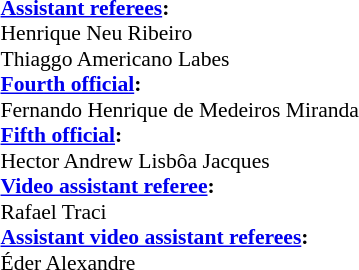<table width=50% style="font-size: 90%">
<tr>
<td><br><strong><a href='#'>Assistant referees</a>:</strong>
<br>Henrique Neu Ribeiro
<br>Thiaggo Americano Labes
<br><strong><a href='#'>Fourth official</a>:</strong>
<br>Fernando Henrique de Medeiros Miranda
<br><strong><a href='#'>Fifth official</a>:</strong>
<br>Hector Andrew Lisbôa Jacques
<br><strong><a href='#'>Video assistant referee</a>:</strong>
<br>Rafael Traci
<br><strong><a href='#'>Assistant video assistant referees</a>:</strong>
<br>Éder Alexandre</td>
</tr>
</table>
